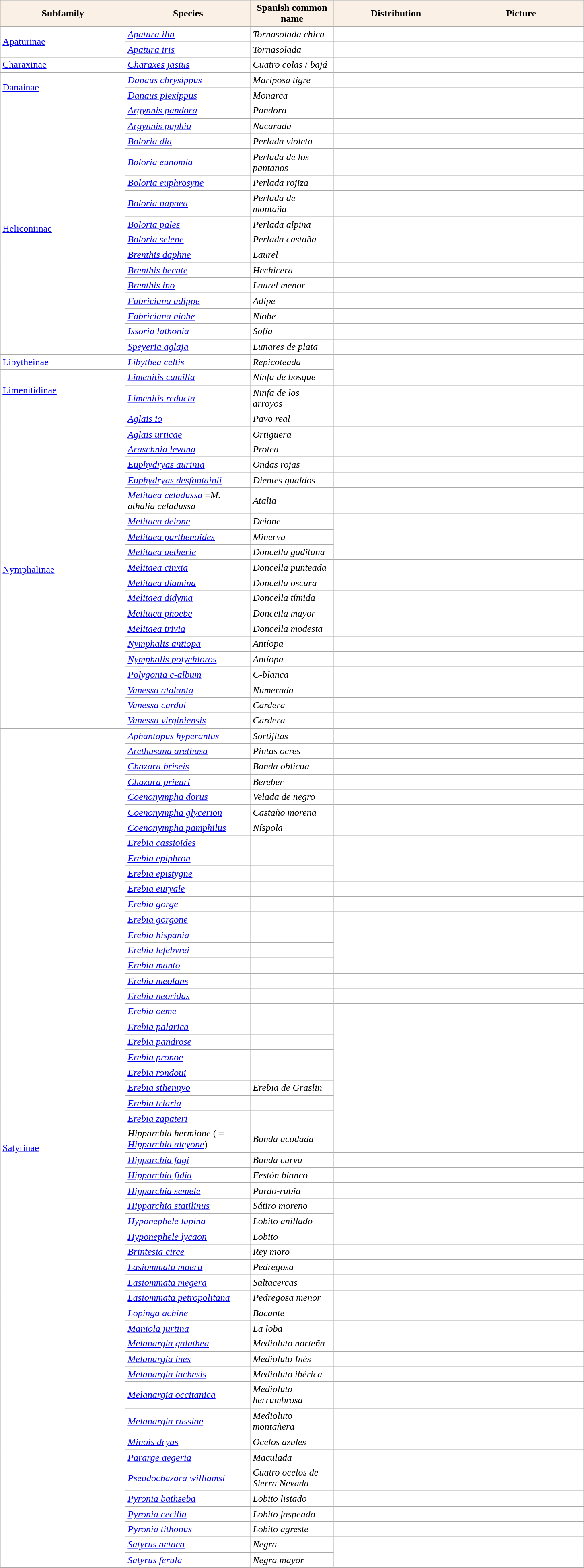<table class="wikitable" border="0" style="background:#ffffff" align="top" class="sortable wikitable">
<tr ->
<th style="background:Linen; color:Black" width=200 px>Subfamily</th>
<th style="background:Linen; color:Black" width=200 px>Species</th>
<th style="background:Linen; color:Black" width=130 px>Spanish common name</th>
<th style="background:Linen; color:Black" width=200 px>Distribution</th>
<th style="background:Linen; color:Black" width=200 px>Picture</th>
</tr>
<tr>
<td rowspan = 2><a href='#'>Apaturinae</a></td>
<td><em><a href='#'>Apatura ilia</a></em></td>
<td><em>Tornasolada chica</em></td>
<td></td>
<td></td>
</tr>
<tr>
<td><em><a href='#'>Apatura iris</a></em></td>
<td><em>Tornasolada</em></td>
<td></td>
<td></td>
</tr>
<tr>
<td><a href='#'>Charaxinae</a></td>
<td><em><a href='#'>Charaxes jasius</a></em></td>
<td><em>Cuatro colas</em> / <em>bajá</em></td>
<td></td>
<td></td>
</tr>
<tr>
<td rowspan = 2><a href='#'>Danainae</a></td>
<td><em><a href='#'>Danaus chrysippus</a></em></td>
<td><em>Mariposa tigre</em></td>
<td></td>
<td></td>
</tr>
<tr>
<td><em><a href='#'>Danaus plexippus</a></em></td>
<td><em>Monarca</em></td>
<td></td>
<td></td>
</tr>
<tr>
<td rowspan = 15><a href='#'>Heliconiinae</a></td>
<td><em><a href='#'>Argynnis pandora</a></em></td>
<td><em>Pandora</em></td>
<td></td>
<td></td>
</tr>
<tr>
<td><em><a href='#'>Argynnis paphia</a></em></td>
<td><em>Nacarada</em></td>
<td></td>
<td></td>
</tr>
<tr>
<td><em><a href='#'>Boloria dia</a></em></td>
<td><em>Perlada violeta</em></td>
<td></td>
<td></td>
</tr>
<tr>
<td><em><a href='#'>Boloria eunomia</a></em></td>
<td><em>Perlada de los pantanos</em></td>
<td></td>
<td></td>
</tr>
<tr>
<td><em><a href='#'>Boloria euphrosyne</a></em></td>
<td><em>Perlada rojiza</em></td>
<td></td>
<td></td>
</tr>
<tr>
<td><em><a href='#'>Boloria napaea</a></em></td>
<td><em>Perlada de montaña</em></td>
</tr>
<tr>
<td><em><a href='#'>Boloria pales</a></em></td>
<td><em>Perlada alpina</em></td>
<td></td>
<td></td>
</tr>
<tr>
<td><em><a href='#'>Boloria selene</a></em></td>
<td><em>Perlada castaña</em></td>
<td></td>
<td></td>
</tr>
<tr>
<td><em><a href='#'>Brenthis daphne</a></em></td>
<td><em>Laurel</em></td>
<td></td>
<td></td>
</tr>
<tr>
<td><em><a href='#'>Brenthis hecate</a></em></td>
<td><em>Hechicera</em></td>
</tr>
<tr>
<td><em><a href='#'>Brenthis ino</a></em></td>
<td><em>Laurel menor</em></td>
<td></td>
<td></td>
</tr>
<tr>
<td><em><a href='#'>Fabriciana adippe</a></em></td>
<td><em>Adipe</em></td>
<td></td>
<td></td>
</tr>
<tr>
<td><em><a href='#'>Fabriciana niobe</a></em></td>
<td><em>Niobe</em></td>
<td></td>
<td></td>
</tr>
<tr>
<td><em><a href='#'>Issoria lathonia</a></em></td>
<td><em>Sofía</em></td>
<td></td>
<td></td>
</tr>
<tr>
<td><em><a href='#'>Speyeria aglaja</a></em></td>
<td><em>Lunares de plata</em></td>
<td></td>
<td></td>
</tr>
<tr>
<td><a href='#'>Libytheinae</a></td>
<td><em><a href='#'>Libythea celtis</a></em></td>
<td><em>Repicoteada</em></td>
</tr>
<tr>
<td rowspan = 2><a href='#'>Limenitidinae</a></td>
<td><em><a href='#'>Limenitis camilla</a></em></td>
<td><em>Ninfa de bosque</em></td>
</tr>
<tr>
<td><em><a href='#'>Limenitis reducta</a></em></td>
<td><em>Ninfa de los arroyos</em></td>
<td></td>
<td></td>
</tr>
<tr>
<td rowspan = 20><a href='#'>Nymphalinae</a></td>
<td><em><a href='#'>Aglais io</a></em></td>
<td><em>Pavo real</em></td>
<td></td>
<td></td>
</tr>
<tr>
<td><em><a href='#'>Aglais urticae</a></em></td>
<td><em>Ortiguera</em></td>
<td></td>
<td></td>
</tr>
<tr>
<td><em><a href='#'>Araschnia levana</a></em></td>
<td><em>Protea</em></td>
<td></td>
<td></td>
</tr>
<tr>
<td><em><a href='#'>Euphydryas aurinia</a></em></td>
<td><em>Ondas rojas</em></td>
<td></td>
<td></td>
</tr>
<tr>
<td><em><a href='#'>Euphydryas desfontainii</a></em></td>
<td><em>Dientes gualdos</em></td>
</tr>
<tr>
<td><em><a href='#'>Melitaea celadussa</a></em> =<em>M. athalia celadussa</em></td>
<td><em>Atalia</em></td>
<td></td>
<td></td>
</tr>
<tr>
<td><em><a href='#'>Melitaea deione</a></em></td>
<td><em>Deione</em></td>
</tr>
<tr>
<td><em><a href='#'>Melitaea parthenoides</a></em></td>
<td><em>Minerva</em></td>
</tr>
<tr>
<td><em><a href='#'>Melitaea aetherie</a></em></td>
<td><em>Doncella gaditana</em></td>
</tr>
<tr>
<td><em><a href='#'>Melitaea cinxia</a></em></td>
<td><em>Doncella punteada</em></td>
<td></td>
<td></td>
</tr>
<tr>
<td><em><a href='#'>Melitaea diamina</a></em></td>
<td><em>Doncella oscura</em></td>
<td></td>
<td></td>
</tr>
<tr>
<td><em><a href='#'>Melitaea didyma</a></em></td>
<td><em>Doncella tímida</em></td>
<td></td>
<td></td>
</tr>
<tr>
<td><em><a href='#'>Melitaea phoebe</a></em></td>
<td><em>Doncella mayor</em></td>
<td></td>
<td></td>
</tr>
<tr>
<td><em><a href='#'>Melitaea trivia</a></em></td>
<td><em>Doncella modesta</em></td>
<td></td>
<td></td>
</tr>
<tr>
<td><em><a href='#'>Nymphalis antiopa</a></em></td>
<td><em>Antíopa</em></td>
<td></td>
<td></td>
</tr>
<tr>
<td><em><a href='#'>Nymphalis polychloros</a></em></td>
<td><em>Antíopa</em></td>
<td></td>
<td></td>
</tr>
<tr>
<td><em><a href='#'>Polygonia c-album</a></em></td>
<td><em>C-blanca</em></td>
<td></td>
<td></td>
</tr>
<tr>
<td><em><a href='#'>Vanessa atalanta</a></em></td>
<td><em>Numerada</em></td>
<td></td>
<td></td>
</tr>
<tr>
<td><em><a href='#'>Vanessa cardui</a></em></td>
<td><em>Cardera</em></td>
<td></td>
<td></td>
</tr>
<tr>
<td><em><a href='#'>Vanessa virginiensis</a></em></td>
<td><em>Cardera</em></td>
<td></td>
<td></td>
</tr>
<tr>
<td rowspan = 53><a href='#'>Satyrinae</a></td>
<td><em><a href='#'>Aphantopus hyperantus</a></em></td>
<td><em>Sortijitas</em></td>
<td></td>
<td></td>
</tr>
<tr>
<td><em><a href='#'>Arethusana arethusa</a></em></td>
<td><em>Pintas ocres</em></td>
<td></td>
<td></td>
</tr>
<tr>
<td><em><a href='#'>Chazara briseis</a></em></td>
<td><em>Banda oblicua</em></td>
<td></td>
<td></td>
</tr>
<tr>
<td><em><a href='#'>Chazara prieuri</a></em></td>
<td><em>Bereber</em></td>
</tr>
<tr>
<td><em><a href='#'>Coenonympha dorus</a></em></td>
<td><em>Velada de negro</em></td>
<td></td>
<td></td>
</tr>
<tr>
<td><em><a href='#'>Coenonympha glycerion</a></em></td>
<td><em>Castaño morena</em></td>
<td></td>
<td></td>
</tr>
<tr>
<td><em><a href='#'>Coenonympha pamphilus</a></em></td>
<td><em>Níspola</em></td>
<td></td>
<td></td>
</tr>
<tr>
<td><em><a href='#'>Erebia cassioides</a></em></td>
<td></td>
</tr>
<tr>
<td><em><a href='#'>Erebia epiphron</a></em></td>
<td></td>
</tr>
<tr>
<td><em><a href='#'>Erebia epistygne</a></em></td>
<td></td>
</tr>
<tr>
<td><em><a href='#'>Erebia euryale</a></em></td>
<td></td>
<td></td>
<td></td>
</tr>
<tr>
<td><em><a href='#'>Erebia gorge</a></em></td>
<td></td>
</tr>
<tr>
<td><em><a href='#'>Erebia gorgone</a></em></td>
<td></td>
<td></td>
<td></td>
</tr>
<tr>
<td><em><a href='#'>Erebia hispania</a></em></td>
<td></td>
</tr>
<tr>
<td><em><a href='#'>Erebia lefebvrei</a></em></td>
<td></td>
</tr>
<tr>
<td><em><a href='#'>Erebia manto</a></em></td>
<td></td>
</tr>
<tr>
<td><em><a href='#'>Erebia meolans</a></em></td>
<td></td>
<td></td>
<td></td>
</tr>
<tr>
<td><em><a href='#'>Erebia neoridas</a></em></td>
<td></td>
<td></td>
<td></td>
</tr>
<tr>
<td><em><a href='#'>Erebia oeme</a></em></td>
<td></td>
</tr>
<tr>
<td><em><a href='#'>Erebia palarica</a></em></td>
<td></td>
</tr>
<tr>
<td><em><a href='#'>Erebia pandrose</a></em></td>
<td></td>
</tr>
<tr>
<td><em><a href='#'>Erebia pronoe</a></em></td>
<td></td>
</tr>
<tr>
<td><em><a href='#'>Erebia rondoui</a></em></td>
<td></td>
</tr>
<tr>
<td><em><a href='#'>Erebia sthennyo</a></em></td>
<td><em>Erebia de Graslin</em></td>
</tr>
<tr>
<td><em><a href='#'>Erebia triaria</a></em></td>
<td></td>
</tr>
<tr>
<td><em><a href='#'>Erebia zapateri</a></em></td>
<td></td>
</tr>
<tr>
<td><em>Hipparchia hermione</em> ( = <em><a href='#'>Hipparchia alcyone</a></em>)</td>
<td><em>Banda acodada</em></td>
<td></td>
<td></td>
</tr>
<tr>
<td><em><a href='#'>Hipparchia fagi</a></em></td>
<td><em>Banda curva</em></td>
<td></td>
<td></td>
</tr>
<tr>
<td><em><a href='#'>Hipparchia fidia</a></em></td>
<td><em>Festón blanco</em></td>
<td></td>
<td></td>
</tr>
<tr>
<td><em><a href='#'>Hipparchia semele</a></em></td>
<td><em>Pardo-rubia</em></td>
<td></td>
<td></td>
</tr>
<tr>
<td><em><a href='#'>Hipparchia statilinus</a></em></td>
<td><em>Sátiro moreno</em></td>
</tr>
<tr>
<td><em><a href='#'>Hyponephele lupina</a></em></td>
<td><em>Lobito anillado</em></td>
</tr>
<tr>
<td><em><a href='#'>Hyponephele lycaon</a></em></td>
<td><em>Lobito</em></td>
<td></td>
<td></td>
</tr>
<tr>
<td><em><a href='#'>Brintesia circe</a></em></td>
<td><em>Rey moro</em></td>
<td></td>
<td></td>
</tr>
<tr>
<td><em><a href='#'>Lasiommata maera</a></em></td>
<td><em>Pedregosa</em></td>
<td></td>
<td></td>
</tr>
<tr>
<td><em><a href='#'>Lasiommata megera</a></em></td>
<td><em>Saltacercas</em></td>
<td></td>
<td></td>
</tr>
<tr>
<td><em><a href='#'>Lasiommata petropolitana</a></em></td>
<td><em>Pedregosa menor</em></td>
<td></td>
<td></td>
</tr>
<tr>
<td><em><a href='#'>Lopinga achine</a></em></td>
<td><em>Bacante</em></td>
<td></td>
<td></td>
</tr>
<tr>
<td><em><a href='#'>Maniola jurtina</a></em></td>
<td><em>La loba</em></td>
<td></td>
<td></td>
</tr>
<tr>
<td><em><a href='#'>Melanargia galathea</a></em></td>
<td><em>Medioluto norteña</em></td>
<td></td>
<td></td>
</tr>
<tr>
<td><em><a href='#'>Melanargia ines</a></em></td>
<td><em>Medioluto Inés</em></td>
<td></td>
<td></td>
</tr>
<tr>
<td><em><a href='#'>Melanargia lachesis</a></em></td>
<td><em>Medioluto ibérica</em></td>
<td></td>
<td></td>
</tr>
<tr>
<td><em><a href='#'>Melanargia occitanica</a></em></td>
<td><em>Medioluto herrumbrosa</em></td>
<td></td>
<td></td>
</tr>
<tr>
<td><em><a href='#'>Melanargia russiae</a></em></td>
<td><em>Medioluto montañera</em></td>
</tr>
<tr>
<td><em><a href='#'>Minois dryas</a></em></td>
<td><em>Ocelos azules</em></td>
<td></td>
<td></td>
</tr>
<tr>
<td><em><a href='#'>Pararge aegeria</a></em></td>
<td><em>Maculada</em></td>
<td></td>
<td></td>
</tr>
<tr>
<td><em><a href='#'>Pseudochazara williamsi</a></em></td>
<td><em>Cuatro ocelos de Sierra Nevada</em></td>
</tr>
<tr>
<td><em><a href='#'>Pyronia bathseba</a></em></td>
<td><em>Lobito listado</em></td>
<td></td>
<td></td>
</tr>
<tr>
<td><em><a href='#'>Pyronia cecilia</a></em></td>
<td><em>Lobito jaspeado</em></td>
<td></td>
<td></td>
</tr>
<tr>
<td><em><a href='#'>Pyronia tithonus</a></em></td>
<td><em>Lobito agreste</em></td>
<td></td>
<td></td>
</tr>
<tr>
<td><em><a href='#'>Satyrus actaea</a></em></td>
<td><em>Negra</em></td>
</tr>
<tr>
<td><em><a href='#'>Satyrus ferula</a></em></td>
<td><em>Negra mayor</em></td>
</tr>
</table>
